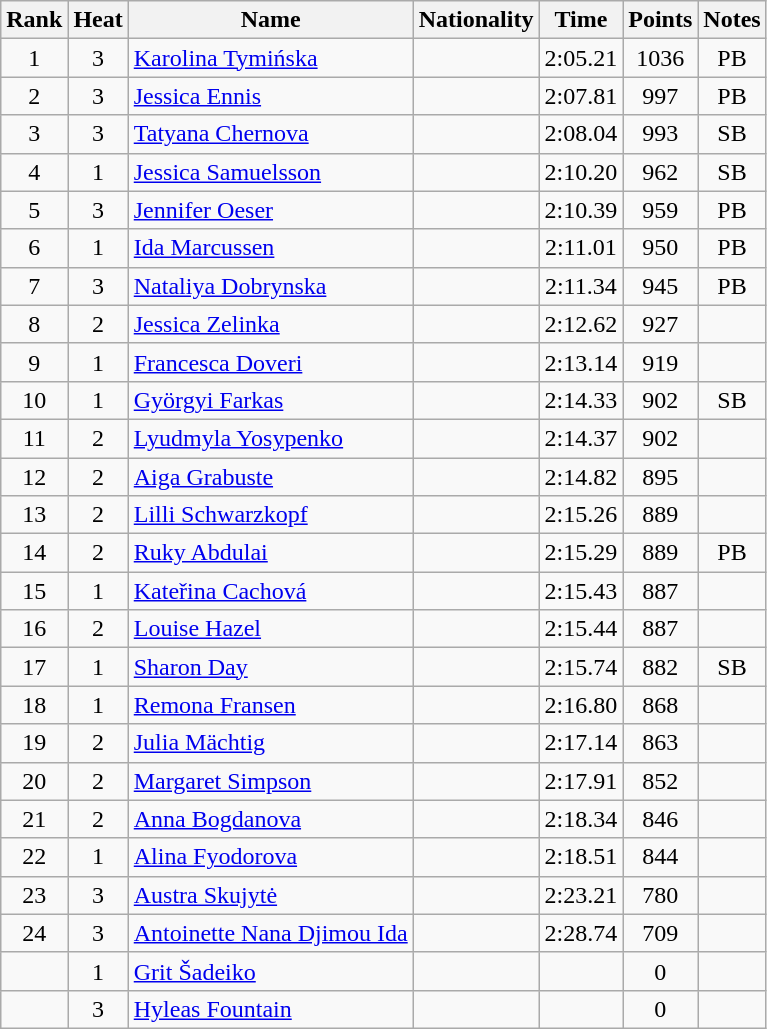<table class="wikitable sortable" style="text-align:center">
<tr>
<th>Rank</th>
<th>Heat</th>
<th>Name</th>
<th>Nationality</th>
<th>Time</th>
<th>Points</th>
<th>Notes</th>
</tr>
<tr>
<td>1</td>
<td>3</td>
<td align=left><a href='#'>Karolina Tymińska</a></td>
<td align=left></td>
<td>2:05.21</td>
<td>1036</td>
<td>PB</td>
</tr>
<tr>
<td>2</td>
<td>3</td>
<td align=left><a href='#'>Jessica Ennis</a></td>
<td align=left></td>
<td>2:07.81</td>
<td>997</td>
<td>PB</td>
</tr>
<tr>
<td>3</td>
<td>3</td>
<td align=left><a href='#'>Tatyana Chernova</a></td>
<td align=left></td>
<td>2:08.04</td>
<td>993</td>
<td>SB</td>
</tr>
<tr>
<td>4</td>
<td>1</td>
<td align=left><a href='#'>Jessica Samuelsson</a></td>
<td align=left></td>
<td>2:10.20</td>
<td>962</td>
<td>SB</td>
</tr>
<tr>
<td>5</td>
<td>3</td>
<td align=left><a href='#'>Jennifer Oeser</a></td>
<td align=left></td>
<td>2:10.39</td>
<td>959</td>
<td>PB</td>
</tr>
<tr>
<td>6</td>
<td>1</td>
<td align=left><a href='#'>Ida Marcussen</a></td>
<td align=left></td>
<td>2:11.01</td>
<td>950</td>
<td>PB</td>
</tr>
<tr>
<td>7</td>
<td>3</td>
<td align=left><a href='#'>Nataliya Dobrynska</a></td>
<td align=left></td>
<td>2:11.34</td>
<td>945</td>
<td>PB</td>
</tr>
<tr>
<td>8</td>
<td>2</td>
<td align=left><a href='#'>Jessica Zelinka</a></td>
<td align=left></td>
<td>2:12.62</td>
<td>927</td>
<td></td>
</tr>
<tr>
<td>9</td>
<td>1</td>
<td align=left><a href='#'>Francesca Doveri</a></td>
<td align=left></td>
<td>2:13.14</td>
<td>919</td>
<td></td>
</tr>
<tr>
<td>10</td>
<td>1</td>
<td align=left><a href='#'>Györgyi Farkas</a></td>
<td align=left></td>
<td>2:14.33</td>
<td>902</td>
<td>SB</td>
</tr>
<tr>
<td>11</td>
<td>2</td>
<td align=left><a href='#'>Lyudmyla Yosypenko</a></td>
<td align=left></td>
<td>2:14.37</td>
<td>902</td>
<td></td>
</tr>
<tr>
<td>12</td>
<td>2</td>
<td align=left><a href='#'>Aiga Grabuste</a></td>
<td align=left></td>
<td>2:14.82</td>
<td>895</td>
<td></td>
</tr>
<tr>
<td>13</td>
<td>2</td>
<td align=left><a href='#'>Lilli Schwarzkopf</a></td>
<td align=left></td>
<td>2:15.26</td>
<td>889</td>
<td></td>
</tr>
<tr>
<td>14</td>
<td>2</td>
<td align=left><a href='#'>Ruky Abdulai</a></td>
<td align=left></td>
<td>2:15.29</td>
<td>889</td>
<td>PB</td>
</tr>
<tr>
<td>15</td>
<td>1</td>
<td align=left><a href='#'>Kateřina Cachová</a></td>
<td align=left></td>
<td>2:15.43</td>
<td>887</td>
<td></td>
</tr>
<tr>
<td>16</td>
<td>2</td>
<td align=left><a href='#'>Louise Hazel</a></td>
<td align=left></td>
<td>2:15.44</td>
<td>887</td>
<td></td>
</tr>
<tr>
<td>17</td>
<td>1</td>
<td align=left><a href='#'>Sharon Day</a></td>
<td align=left></td>
<td>2:15.74</td>
<td>882</td>
<td>SB</td>
</tr>
<tr>
<td>18</td>
<td>1</td>
<td align=left><a href='#'>Remona Fransen</a></td>
<td align=left></td>
<td>2:16.80</td>
<td>868</td>
<td></td>
</tr>
<tr>
<td>19</td>
<td>2</td>
<td align=left><a href='#'>Julia Mächtig</a></td>
<td align=left></td>
<td>2:17.14</td>
<td>863</td>
<td></td>
</tr>
<tr>
<td>20</td>
<td>2</td>
<td align=left><a href='#'>Margaret Simpson</a></td>
<td align=left></td>
<td>2:17.91</td>
<td>852</td>
<td></td>
</tr>
<tr>
<td>21</td>
<td>2</td>
<td align=left><a href='#'>Anna Bogdanova</a></td>
<td align=left></td>
<td>2:18.34</td>
<td>846</td>
<td></td>
</tr>
<tr>
<td>22</td>
<td>1</td>
<td align=left><a href='#'>Alina Fyodorova</a></td>
<td align=left></td>
<td>2:18.51</td>
<td>844</td>
<td></td>
</tr>
<tr>
<td>23</td>
<td>3</td>
<td align=left><a href='#'>Austra Skujytė</a></td>
<td align=left></td>
<td>2:23.21</td>
<td>780</td>
<td></td>
</tr>
<tr>
<td>24</td>
<td>3</td>
<td align=left><a href='#'>Antoinette Nana Djimou Ida</a></td>
<td align=left></td>
<td>2:28.74</td>
<td>709</td>
<td></td>
</tr>
<tr>
<td></td>
<td>1</td>
<td align=left><a href='#'>Grit Šadeiko</a></td>
<td align=left></td>
<td></td>
<td>0</td>
<td></td>
</tr>
<tr>
<td></td>
<td>3</td>
<td align=left><a href='#'>Hyleas Fountain</a></td>
<td align=left></td>
<td></td>
<td>0</td>
<td></td>
</tr>
</table>
